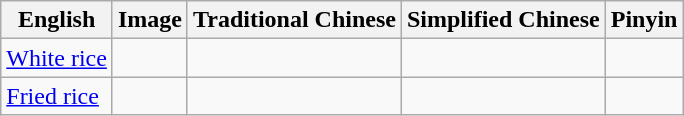<table class="wikitable">
<tr>
<th>English</th>
<th>Image</th>
<th>Traditional Chinese</th>
<th>Simplified Chinese</th>
<th>Pinyin</th>
</tr>
<tr>
<td><a href='#'>White rice</a></td>
<td></td>
<td></td>
<td></td>
<td></td>
</tr>
<tr>
<td><a href='#'>Fried rice</a></td>
<td></td>
<td></td>
<td></td>
<td></td>
</tr>
</table>
